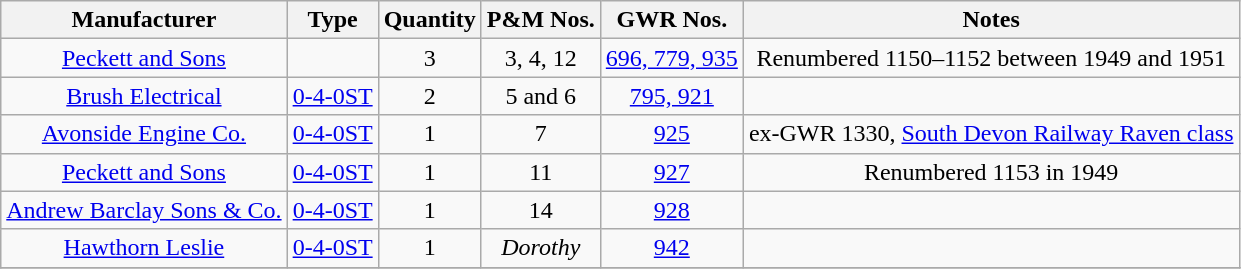<table class=wikitable style=text-align:center>
<tr>
<th>Manufacturer</th>
<th>Type</th>
<th>Quantity</th>
<th>P&M Nos.</th>
<th>GWR Nos.</th>
<th>Notes</th>
</tr>
<tr>
<td><a href='#'>Peckett and Sons</a></td>
<td></td>
<td>3</td>
<td>3, 4, 12</td>
<td><a href='#'>696, 779, 935</a></td>
<td>Renumbered 1150–1152 between 1949 and 1951</td>
</tr>
<tr>
<td><a href='#'>Brush Electrical</a></td>
<td><a href='#'>0-4-0ST</a></td>
<td>2</td>
<td>5 and 6</td>
<td><a href='#'>795, 921</a></td>
<td></td>
</tr>
<tr>
<td><a href='#'>Avonside Engine Co.</a></td>
<td><a href='#'>0-4-0ST</a></td>
<td>1</td>
<td>7</td>
<td><a href='#'>925</a></td>
<td>ex-GWR 1330, <a href='#'>South Devon Railway Raven class</a></td>
</tr>
<tr>
<td><a href='#'>Peckett and Sons</a></td>
<td><a href='#'>0-4-0ST</a></td>
<td>1</td>
<td>11</td>
<td><a href='#'>927</a></td>
<td>Renumbered 1153 in 1949</td>
</tr>
<tr>
<td><a href='#'>Andrew Barclay Sons & Co.</a></td>
<td><a href='#'>0-4-0ST</a></td>
<td>1</td>
<td>14</td>
<td><a href='#'>928</a></td>
<td></td>
</tr>
<tr>
<td><a href='#'>Hawthorn Leslie</a></td>
<td><a href='#'>0-4-0ST</a></td>
<td>1</td>
<td><em>Dorothy</em></td>
<td><a href='#'>942</a></td>
<td></td>
</tr>
<tr>
</tr>
</table>
